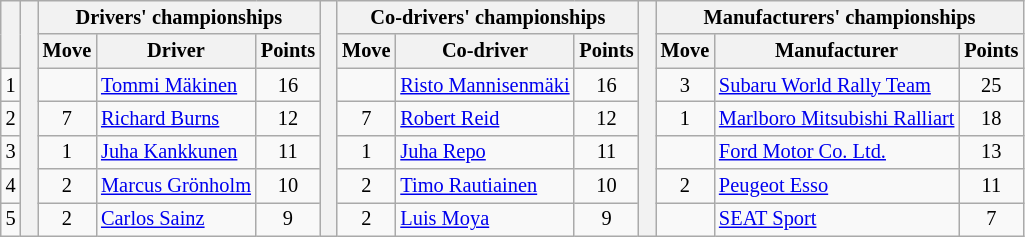<table class="wikitable" style="font-size:85%;">
<tr>
<th rowspan="2"></th>
<th rowspan="7" style="width:5px;"></th>
<th colspan="3">Drivers' championships</th>
<th rowspan="7" style="width:5px;"></th>
<th colspan="3" nowrap>Co-drivers' championships</th>
<th rowspan="7" style="width:5px;"></th>
<th colspan="3" nowrap>Manufacturers' championships</th>
</tr>
<tr>
<th>Move</th>
<th>Driver</th>
<th>Points</th>
<th>Move</th>
<th>Co-driver</th>
<th>Points</th>
<th>Move</th>
<th>Manufacturer</th>
<th>Points</th>
</tr>
<tr>
<td align="center">1</td>
<td align="center"></td>
<td> <a href='#'>Tommi Mäkinen</a></td>
<td align="center">16</td>
<td align="center"></td>
<td> <a href='#'>Risto Mannisenmäki</a></td>
<td align="center">16</td>
<td align="center"> 3</td>
<td> <a href='#'>Subaru World Rally Team</a></td>
<td align="center">25</td>
</tr>
<tr>
<td align="center">2</td>
<td align="center"> 7</td>
<td> <a href='#'>Richard Burns</a></td>
<td align="center">12</td>
<td align="center"> 7</td>
<td> <a href='#'>Robert Reid</a></td>
<td align="center">12</td>
<td align="center"> 1</td>
<td> <a href='#'>Marlboro Mitsubishi Ralliart</a></td>
<td align="center">18</td>
</tr>
<tr>
<td align="center">3</td>
<td align="center"> 1</td>
<td> <a href='#'>Juha Kankkunen</a></td>
<td align="center">11</td>
<td align="center"> 1</td>
<td> <a href='#'>Juha Repo</a></td>
<td align="center">11</td>
<td align="center"></td>
<td> <a href='#'>Ford Motor Co. Ltd.</a></td>
<td align="center">13</td>
</tr>
<tr>
<td align="center">4</td>
<td align="center"> 2</td>
<td> <a href='#'>Marcus Grönholm</a></td>
<td align="center">10</td>
<td align="center"> 2</td>
<td> <a href='#'>Timo Rautiainen</a></td>
<td align="center">10</td>
<td align="center"> 2</td>
<td> <a href='#'>Peugeot Esso</a></td>
<td align="center">11</td>
</tr>
<tr>
<td align="center">5</td>
<td align="center"> 2</td>
<td> <a href='#'>Carlos Sainz</a></td>
<td align="center">9</td>
<td align="center"> 2</td>
<td> <a href='#'>Luis Moya</a></td>
<td align="center">9</td>
<td align="center"></td>
<td> <a href='#'>SEAT Sport</a></td>
<td align="center">7</td>
</tr>
</table>
